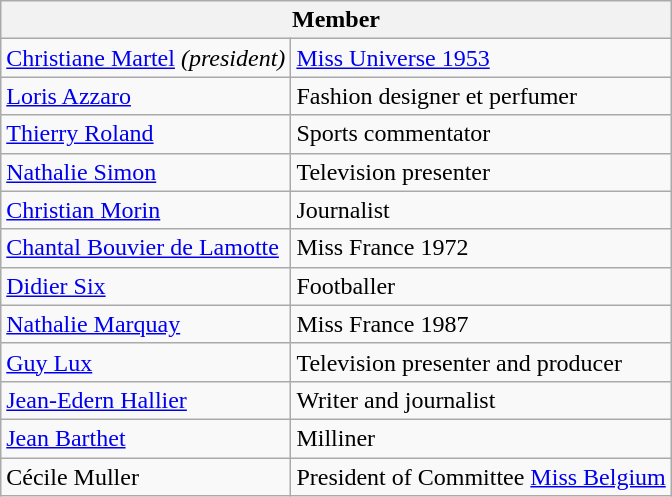<table class="wikitable">
<tr>
<th scope=col colspan="2">Member</th>
</tr>
<tr>
<td><a href='#'>Christiane Martel</a> <em>(president)</em></td>
<td><a href='#'>Miss Universe 1953</a></td>
</tr>
<tr>
<td><a href='#'>Loris Azzaro</a></td>
<td>Fashion designer et perfumer</td>
</tr>
<tr>
<td><a href='#'>Thierry Roland</a></td>
<td>Sports commentator</td>
</tr>
<tr>
<td><a href='#'>Nathalie Simon</a></td>
<td>Television presenter</td>
</tr>
<tr>
<td><a href='#'>Christian Morin</a></td>
<td>Journalist</td>
</tr>
<tr>
<td><a href='#'>Chantal Bouvier de Lamotte</a></td>
<td>Miss France 1972</td>
</tr>
<tr>
<td><a href='#'>Didier Six</a></td>
<td>Footballer</td>
</tr>
<tr>
<td><a href='#'>Nathalie Marquay</a></td>
<td>Miss France 1987</td>
</tr>
<tr>
<td><a href='#'>Guy Lux</a></td>
<td>Television presenter and producer</td>
</tr>
<tr>
<td><a href='#'>Jean-Edern Hallier</a></td>
<td>Writer and journalist</td>
</tr>
<tr>
<td><a href='#'>Jean Barthet</a></td>
<td>Milliner</td>
</tr>
<tr>
<td>Cécile Muller</td>
<td>President of Committee <a href='#'>Miss Belgium</a></td>
</tr>
</table>
